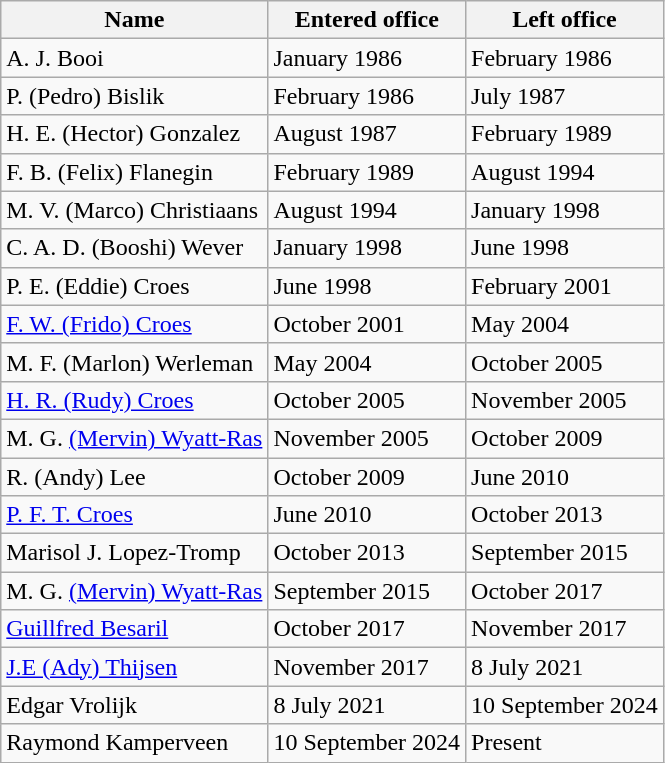<table class="wikitable">
<tr>
<th>Name</th>
<th>Entered office</th>
<th>Left office</th>
</tr>
<tr>
<td>A. J. Booi</td>
<td>January 1986</td>
<td>February 1986</td>
</tr>
<tr>
<td>P. (Pedro) Bislik</td>
<td>February 1986</td>
<td>July 1987</td>
</tr>
<tr>
<td>H. E. (Hector) Gonzalez</td>
<td>August 1987</td>
<td>February 1989</td>
</tr>
<tr>
<td>F. B. (Felix) Flanegin</td>
<td>February 1989</td>
<td>August 1994</td>
</tr>
<tr>
<td>M. V. (Marco) Christiaans</td>
<td>August 1994</td>
<td>January 1998</td>
</tr>
<tr>
<td>C. A. D. (Booshi) Wever</td>
<td>January 1998</td>
<td>June 1998</td>
</tr>
<tr>
<td>P. E. (Eddie) Croes</td>
<td>June 1998</td>
<td>February 2001</td>
</tr>
<tr>
<td><a href='#'>F. W. (Frido) Croes</a></td>
<td>October 2001</td>
<td>May 2004</td>
</tr>
<tr>
<td>M. F. (Marlon) Werleman</td>
<td>May 2004</td>
<td>October 2005</td>
</tr>
<tr>
<td><a href='#'>H. R. (Rudy) Croes</a></td>
<td>October 2005</td>
<td>November 2005</td>
</tr>
<tr>
<td>M. G. <a href='#'>(Mervin) Wyatt-Ras</a></td>
<td>November 2005</td>
<td>October 2009</td>
</tr>
<tr>
<td>R. (Andy) Lee</td>
<td>October 2009</td>
<td>June 2010</td>
</tr>
<tr>
<td><a href='#'>P. F. T. Croes</a></td>
<td>June 2010</td>
<td>October 2013</td>
</tr>
<tr>
<td>Marisol J. Lopez-Tromp</td>
<td>October 2013</td>
<td>September 2015</td>
</tr>
<tr>
<td>M. G. <a href='#'>(Mervin) Wyatt-Ras</a></td>
<td>September 2015</td>
<td>October 2017</td>
</tr>
<tr>
<td><a href='#'>Guillfred Besaril</a></td>
<td>October 2017</td>
<td>November 2017</td>
</tr>
<tr>
<td><a href='#'>J.E (Ady) Thijsen</a></td>
<td>November 2017</td>
<td>8 July 2021</td>
</tr>
<tr>
<td>Edgar Vrolijk</td>
<td>8 July 2021</td>
<td>10 September 2024</td>
</tr>
<tr>
<td>Raymond Kamperveen</td>
<td>10 September 2024</td>
<td>Present</td>
</tr>
</table>
